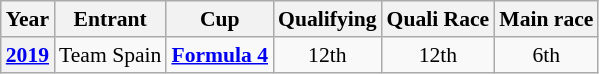<table class="wikitable" style="text-align:center; font-size:90%">
<tr>
<th>Year</th>
<th>Entrant</th>
<th>Cup</th>
<th>Qualifying</th>
<th>Quali Race</th>
<th>Main race</th>
</tr>
<tr>
<th><a href='#'>2019</a></th>
<td> Team Spain</td>
<td><a href='#'><strong><span>Formula 4</span></strong></a></td>
<td>12th</td>
<td>12th</td>
<td>6th</td>
</tr>
</table>
